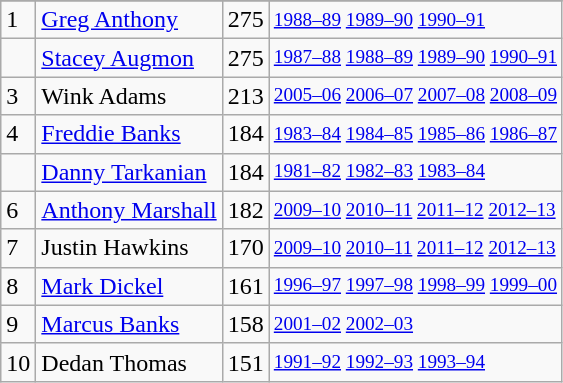<table class="wikitable">
<tr>
</tr>
<tr>
<td>1</td>
<td><a href='#'>Greg Anthony</a></td>
<td>275</td>
<td style="font-size:80%;"><a href='#'>1988–89</a> <a href='#'>1989–90</a> <a href='#'>1990–91</a></td>
</tr>
<tr>
<td></td>
<td><a href='#'>Stacey Augmon</a></td>
<td>275</td>
<td style="font-size:80%;"><a href='#'>1987–88</a> <a href='#'>1988–89</a> <a href='#'>1989–90</a> <a href='#'>1990–91</a></td>
</tr>
<tr>
<td>3</td>
<td>Wink Adams</td>
<td>213</td>
<td style="font-size:80%;"><a href='#'>2005–06</a> <a href='#'>2006–07</a> <a href='#'>2007–08</a> <a href='#'>2008–09</a></td>
</tr>
<tr>
<td>4</td>
<td><a href='#'>Freddie Banks</a></td>
<td>184</td>
<td style="font-size:80%;"><a href='#'>1983–84</a> <a href='#'>1984–85</a> <a href='#'>1985–86</a> <a href='#'>1986–87</a></td>
</tr>
<tr>
<td></td>
<td><a href='#'>Danny Tarkanian</a></td>
<td>184</td>
<td style="font-size:80%;"><a href='#'>1981–82</a> <a href='#'>1982–83</a> <a href='#'>1983–84</a></td>
</tr>
<tr>
<td>6</td>
<td><a href='#'>Anthony Marshall</a></td>
<td>182</td>
<td style="font-size:80%;"><a href='#'>2009–10</a> <a href='#'>2010–11</a> <a href='#'>2011–12</a> <a href='#'>2012–13</a></td>
</tr>
<tr>
<td>7</td>
<td>Justin Hawkins</td>
<td>170</td>
<td style="font-size:80%;"><a href='#'>2009–10</a> <a href='#'>2010–11</a> <a href='#'>2011–12</a> <a href='#'>2012–13</a></td>
</tr>
<tr>
<td>8</td>
<td><a href='#'>Mark Dickel</a></td>
<td>161</td>
<td style="font-size:80%;"><a href='#'>1996–97</a> <a href='#'>1997–98</a> <a href='#'>1998–99</a> <a href='#'>1999–00</a></td>
</tr>
<tr>
<td>9</td>
<td><a href='#'>Marcus Banks</a></td>
<td>158</td>
<td style="font-size:80%;"><a href='#'>2001–02</a> <a href='#'>2002–03</a></td>
</tr>
<tr>
<td>10</td>
<td>Dedan Thomas</td>
<td>151</td>
<td style="font-size:80%;"><a href='#'>1991–92</a> <a href='#'>1992–93</a> <a href='#'>1993–94</a></td>
</tr>
</table>
